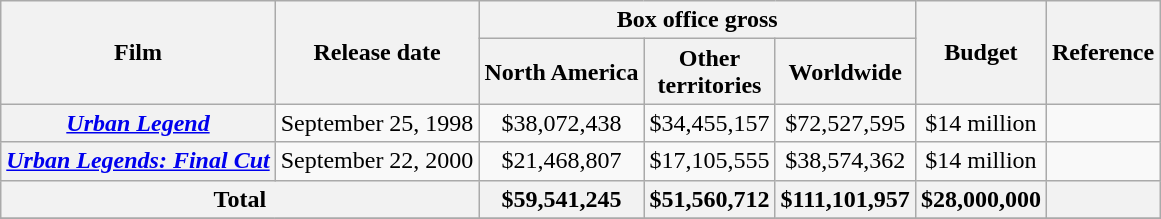<table class="wikitable plainrowheaders" style="text-align:center;">
<tr>
<th rowspan="2">Film</th>
<th rowspan="2">Release date</th>
<th colspan="3">Box office gross</th>
<th rowspan="2">Budget</th>
<th rowspan="2">Reference</th>
</tr>
<tr>
<th>North America</th>
<th>Other<br>territories</th>
<th>Worldwide</th>
</tr>
<tr>
<th scope="row"><em><a href='#'>Urban Legend</a></em></th>
<td>September 25, 1998</td>
<td style="text-align:center;">$38,072,438</td>
<td style="text-align:center;">$34,455,157</td>
<td style="text-align:center;">$72,527,595</td>
<td style="text-align:center;">$14 million</td>
<td style="text-align:center;"></td>
</tr>
<tr>
<th scope="row"><em><a href='#'>Urban Legends: Final Cut</a></em></th>
<td>September 22, 2000</td>
<td style="text-align:center;">$21,468,807</td>
<td style="text-align:center;">$17,105,555</td>
<td style="text-align:center;">$38,574,362</td>
<td style="text-align:center;">$14 million</td>
<td style="text-align:center;"></td>
</tr>
<tr>
<th colspan="2">Total</th>
<th>$59,541,245</th>
<th>$51,560,712</th>
<th>$111,101,957</th>
<th>$28,000,000</th>
<th></th>
</tr>
<tr>
</tr>
</table>
